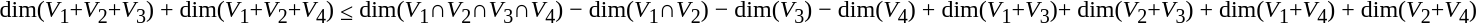<table>
<tr>
<td>dim(<em>V</em><sub>1</sub>+<em>V</em><sub>2</sub>+<em>V</em><sub>3</sub>) + dim(<em>V</em><sub>1</sub>+<em>V</em><sub>2</sub>+<em>V</em><sub>4</sub>)</td>
<td>≤</td>
<td>dim(<em>V</em><sub>1</sub>∩<em>V</em><sub>2</sub>∩<em>V</em><sub>3</sub>∩<em>V</em><sub>4</sub>) − dim(<em>V</em><sub>1</sub>∩<em>V</em><sub>2</sub>) − dim(<em>V</em><sub>3</sub>) − dim(<em>V</em><sub>4</sub>) + dim(<em>V</em><sub>1</sub>+<em>V</em><sub>3</sub>)+ dim(<em>V</em><sub>2</sub>+<em>V</em><sub>3</sub>) + dim(<em>V</em><sub>1</sub>+<em>V</em><sub>4</sub>) + dim(<em>V</em><sub>2</sub>+<em>V</em><sub>4</sub>)</td>
</tr>
</table>
